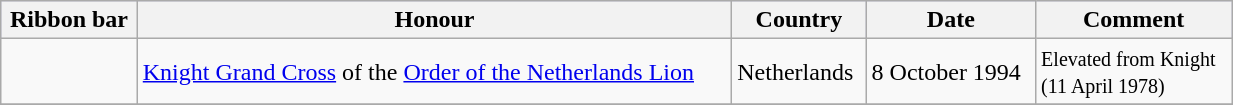<table class="wikitable" style="width:65%;">
<tr style="background:#ccf; text-align:center;">
<th>Ribbon bar</th>
<th>Honour</th>
<th>Country</th>
<th>Date</th>
<th>Comment</th>
</tr>
<tr>
<td></td>
<td><a href='#'>Knight Grand Cross</a> of the <a href='#'>Order of the Netherlands Lion</a></td>
<td>Netherlands</td>
<td>8 October 1994</td>
<td><small>Elevated from Knight <br> (11 April 1978)</small></td>
</tr>
<tr>
</tr>
</table>
